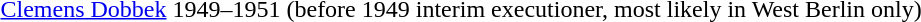<table>
<tr>
<td><a href='#'>Clemens Dobbek</a></td>
<td>1949–1951 (before 1949 interim executioner, most likely in West Berlin only)</td>
<td></td>
</tr>
</table>
